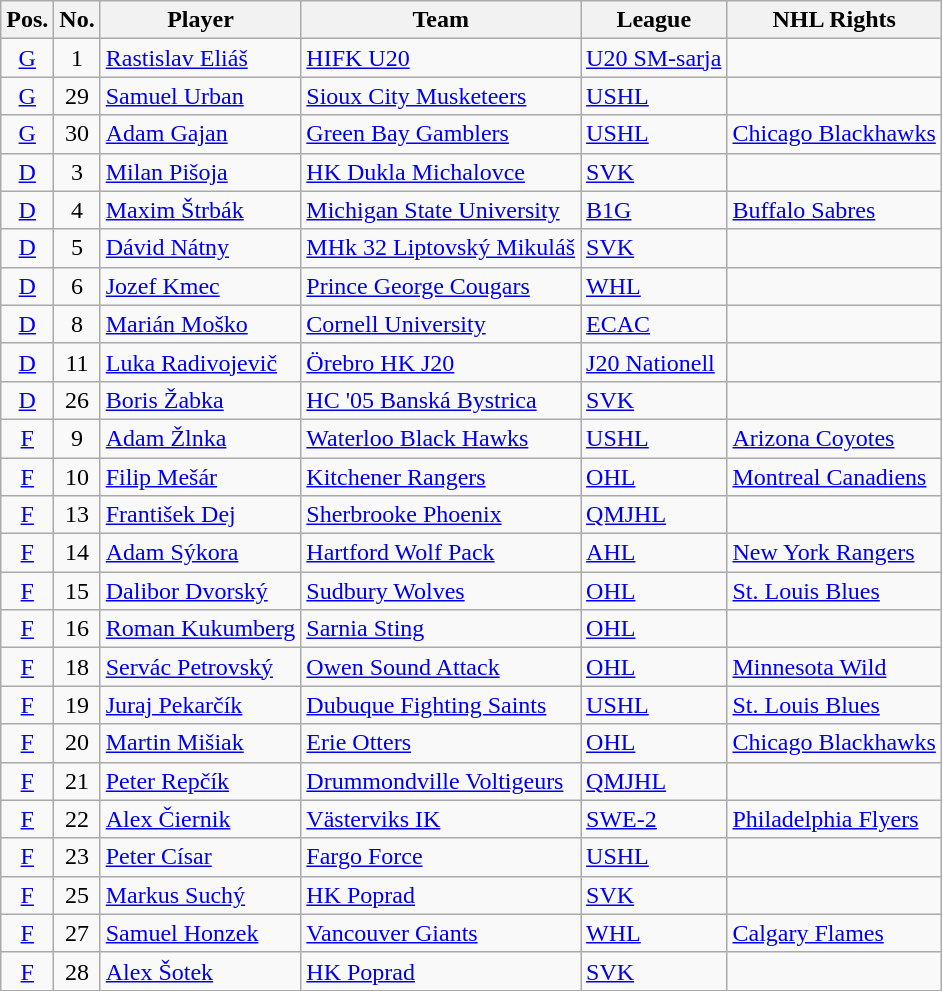<table class="wikitable sortable">
<tr>
<th>Pos.</th>
<th>No.</th>
<th>Player</th>
<th>Team</th>
<th>League</th>
<th>NHL Rights</th>
</tr>
<tr>
<td style="text-align:center;"><a href='#'>G</a></td>
<td style="text-align:center;">1</td>
<td><a href='#'>Rastislav Eliáš</a></td>
<td> <a href='#'>HIFK U20</a></td>
<td> <a href='#'>U20 SM-sarja</a></td>
<td></td>
</tr>
<tr>
<td style="text-align:center;"><a href='#'>G</a></td>
<td style="text-align:center;">29</td>
<td><a href='#'>Samuel Urban</a></td>
<td> <a href='#'>Sioux City Musketeers</a></td>
<td> <a href='#'>USHL</a></td>
<td></td>
</tr>
<tr>
<td style="text-align:center;"><a href='#'>G</a></td>
<td style="text-align:center;">30</td>
<td><a href='#'>Adam Gajan</a></td>
<td> <a href='#'>Green Bay Gamblers</a></td>
<td> <a href='#'>USHL</a></td>
<td><a href='#'>Chicago Blackhawks</a></td>
</tr>
<tr>
<td style="text-align:center;"><a href='#'>D</a></td>
<td style="text-align:center;">3</td>
<td><a href='#'>Milan Pišoja</a></td>
<td> <a href='#'>HK Dukla Michalovce</a></td>
<td> <a href='#'>SVK</a></td>
<td></td>
</tr>
<tr>
<td style="text-align:center;"><a href='#'>D</a></td>
<td style="text-align:center;">4</td>
<td><a href='#'>Maxim Štrbák</a></td>
<td> <a href='#'>Michigan State University</a></td>
<td> <a href='#'>B1G</a></td>
<td><a href='#'>Buffalo Sabres</a></td>
</tr>
<tr>
<td style="text-align:center;"><a href='#'>D</a></td>
<td style="text-align:center;">5</td>
<td><a href='#'>Dávid Nátny</a></td>
<td> <a href='#'>MHk 32 Liptovský Mikuláš</a></td>
<td> <a href='#'>SVK</a></td>
<td></td>
</tr>
<tr>
<td style="text-align:center;"><a href='#'>D</a></td>
<td style="text-align:center;">6</td>
<td><a href='#'>Jozef Kmec</a></td>
<td> <a href='#'>Prince George Cougars</a></td>
<td> <a href='#'>WHL</a></td>
<td></td>
</tr>
<tr>
<td style="text-align:center;"><a href='#'>D</a></td>
<td style="text-align:center;">8</td>
<td><a href='#'>Marián Moško</a></td>
<td> <a href='#'>Cornell University</a></td>
<td> <a href='#'>ECAC</a></td>
<td></td>
</tr>
<tr>
<td style="text-align:center;"><a href='#'>D</a></td>
<td style="text-align:center;">11</td>
<td><a href='#'>Luka Radivojevič</a></td>
<td> <a href='#'>Örebro HK J20</a></td>
<td> <a href='#'>J20 Nationell</a></td>
<td></td>
</tr>
<tr>
<td style="text-align:center;"><a href='#'>D</a></td>
<td style="text-align:center;">26</td>
<td><a href='#'>Boris Žabka</a></td>
<td> <a href='#'>HC '05 Banská Bystrica</a></td>
<td> <a href='#'>SVK</a></td>
<td></td>
</tr>
<tr>
<td style="text-align:center;"><a href='#'>F</a></td>
<td style="text-align:center;">9</td>
<td><a href='#'>Adam Žlnka</a></td>
<td>  <a href='#'>Waterloo Black Hawks</a></td>
<td> <a href='#'>USHL</a></td>
<td><a href='#'>Arizona Coyotes</a></td>
</tr>
<tr>
<td style="text-align:center;"><a href='#'>F</a></td>
<td style="text-align:center;">10</td>
<td><a href='#'>Filip Mešár</a></td>
<td> <a href='#'>Kitchener Rangers</a></td>
<td> <a href='#'>OHL</a></td>
<td><a href='#'>Montreal Canadiens</a></td>
</tr>
<tr>
<td style="text-align:center;"><a href='#'>F</a></td>
<td style="text-align:center;">13</td>
<td><a href='#'>František Dej</a></td>
<td> <a href='#'>Sherbrooke Phoenix</a></td>
<td> <a href='#'>QMJHL</a></td>
<td></td>
</tr>
<tr>
<td style="text-align:center;"><a href='#'>F</a></td>
<td style="text-align:center;">14</td>
<td><a href='#'>Adam Sýkora</a></td>
<td> <a href='#'>Hartford Wolf Pack</a></td>
<td> <a href='#'>AHL</a></td>
<td><a href='#'>New York Rangers</a></td>
</tr>
<tr>
<td style="text-align:center;"><a href='#'>F</a></td>
<td style="text-align:center;">15</td>
<td><a href='#'>Dalibor Dvorský</a></td>
<td> <a href='#'>Sudbury Wolves</a></td>
<td> <a href='#'>OHL</a></td>
<td><a href='#'>St. Louis Blues</a></td>
</tr>
<tr>
<td style="text-align:center;"><a href='#'>F</a></td>
<td style="text-align:center;">16</td>
<td><a href='#'>Roman Kukumberg</a></td>
<td> <a href='#'>Sarnia Sting</a></td>
<td> <a href='#'>OHL</a></td>
<td></td>
</tr>
<tr>
<td style="text-align:center;"><a href='#'>F</a></td>
<td style="text-align:center;">18</td>
<td><a href='#'>Servác Petrovský</a></td>
<td> <a href='#'>Owen Sound Attack</a></td>
<td> <a href='#'>OHL</a></td>
<td><a href='#'>Minnesota Wild</a></td>
</tr>
<tr>
<td style="text-align:center;"><a href='#'>F</a></td>
<td style="text-align:center;">19</td>
<td><a href='#'>Juraj Pekarčík</a></td>
<td> <a href='#'>Dubuque Fighting Saints</a></td>
<td> <a href='#'>USHL</a></td>
<td><a href='#'>St. Louis Blues</a></td>
</tr>
<tr>
<td style="text-align:center;"><a href='#'>F</a></td>
<td style="text-align:center;">20</td>
<td><a href='#'>Martin Mišiak</a></td>
<td> <a href='#'>Erie Otters</a></td>
<td> <a href='#'>OHL</a></td>
<td><a href='#'>Chicago Blackhawks</a></td>
</tr>
<tr>
<td style="text-align:center;"><a href='#'>F</a></td>
<td style="text-align:center;">21</td>
<td><a href='#'>Peter Repčík</a></td>
<td> <a href='#'>Drummondville Voltigeurs</a></td>
<td> <a href='#'>QMJHL</a></td>
<td></td>
</tr>
<tr>
<td style="text-align:center;"><a href='#'>F</a></td>
<td style="text-align:center;">22</td>
<td><a href='#'>Alex Čiernik</a></td>
<td> <a href='#'>Västerviks IK</a></td>
<td> <a href='#'>SWE-2</a></td>
<td><a href='#'>Philadelphia Flyers</a></td>
</tr>
<tr>
<td style="text-align:center;"><a href='#'>F</a></td>
<td style="text-align:center;">23</td>
<td><a href='#'>Peter Císar</a></td>
<td> <a href='#'>Fargo Force</a></td>
<td> <a href='#'>USHL</a></td>
<td></td>
</tr>
<tr>
<td style="text-align:center;"><a href='#'>F</a></td>
<td style="text-align:center;">25</td>
<td><a href='#'>Markus Suchý</a></td>
<td> <a href='#'>HK Poprad</a></td>
<td> <a href='#'>SVK</a></td>
<td></td>
</tr>
<tr>
<td style="text-align:center;"><a href='#'>F</a></td>
<td style="text-align:center;">27</td>
<td><a href='#'>Samuel Honzek</a></td>
<td> <a href='#'>Vancouver Giants</a></td>
<td> <a href='#'>WHL</a></td>
<td><a href='#'>Calgary Flames</a></td>
</tr>
<tr>
<td style="text-align:center;"><a href='#'>F</a></td>
<td style="text-align:center;">28</td>
<td><a href='#'>Alex Šotek</a></td>
<td> <a href='#'>HK Poprad</a></td>
<td> <a href='#'>SVK</a></td>
<td></td>
</tr>
</table>
